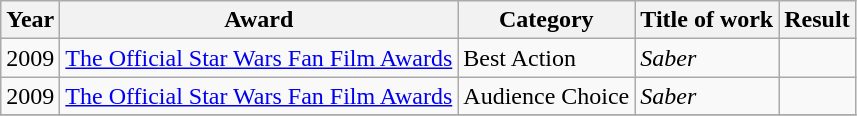<table class="wikitable sortable">
<tr>
<th>Year</th>
<th>Award</th>
<th>Category</th>
<th>Title of work</th>
<th>Result</th>
</tr>
<tr>
<td>2009</td>
<td><a href='#'>The Official Star Wars Fan Film Awards</a></td>
<td>Best Action</td>
<td><em>Saber</em></td>
<td></td>
</tr>
<tr>
<td>2009</td>
<td><a href='#'>The Official Star Wars Fan Film Awards</a></td>
<td>Audience Choice</td>
<td><em>Saber</em></td>
<td></td>
</tr>
<tr>
</tr>
</table>
